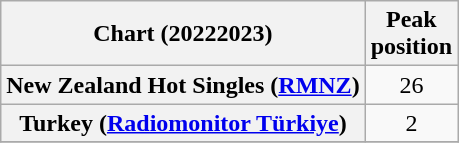<table class="wikitable sortable plainrowheaders" style="text-align:center;">
<tr>
<th scope="col">Chart (20222023)</th>
<th scope="col">Peak<br>position</th>
</tr>
<tr>
<th scope="row">New Zealand Hot Singles (<a href='#'>RMNZ</a>)</th>
<td>26</td>
</tr>
<tr>
<th scope="row">Turkey (<a href='#'>Radiomonitor Türkiye</a>)</th>
<td>2</td>
</tr>
<tr>
</tr>
</table>
